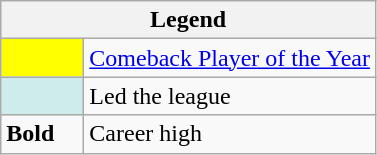<table class="wikitable">
<tr>
<th colspan="2">Legend</th>
</tr>
<tr>
<td style="background:#ff0; width:3em;"></td>
<td><a href='#'>Comeback Player of the Year</a></td>
</tr>
<tr>
<td style="background:#cfecec; width:3em;"></td>
<td>Led the league</td>
</tr>
<tr>
<td><strong>Bold</strong></td>
<td>Career high</td>
</tr>
</table>
